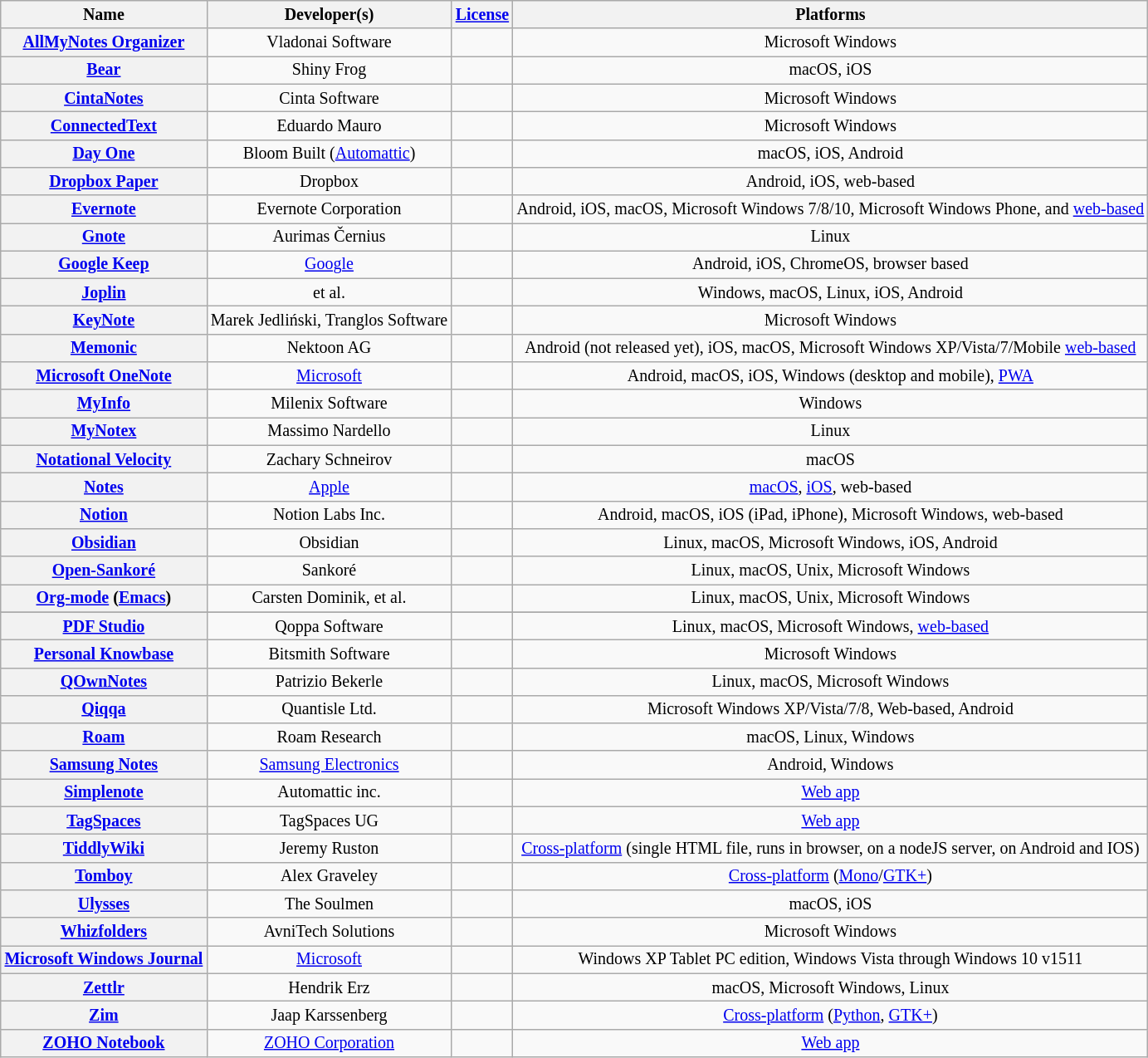<table class="wikitable sortable sticky-header" style="font-size: smaller; text-align: center;">
<tr>
<th>Name</th>
<th>Developer(s)</th>
<th><a href='#'>License</a></th>
<th>Platforms</th>
</tr>
<tr>
<th><a href='#'>AllMyNotes Organizer</a></th>
<td>Vladonai Software</td>
<td></td>
<td>Microsoft Windows</td>
</tr>
<tr>
<th><a href='#'>Bear</a></th>
<td>Shiny Frog</td>
<td></td>
<td>macOS, iOS</td>
</tr>
<tr>
<th><a href='#'>CintaNotes</a></th>
<td>Cinta Software</td>
<td></td>
<td>Microsoft Windows</td>
</tr>
<tr>
<th><a href='#'>ConnectedText</a></th>
<td>Eduardo Mauro</td>
<td></td>
<td>Microsoft Windows</td>
</tr>
<tr>
<th><a href='#'>Day One</a></th>
<td>Bloom Built (<a href='#'>Automattic</a>)</td>
<td></td>
<td>macOS, iOS, Android</td>
</tr>
<tr>
<th><a href='#'>Dropbox Paper</a></th>
<td>Dropbox</td>
<td></td>
<td>Android, iOS, web-based</td>
</tr>
<tr>
<th><a href='#'>Evernote</a></th>
<td>Evernote Corporation</td>
<td></td>
<td>Android, iOS, macOS, Microsoft Windows 7/8/10, Microsoft Windows Phone, and <a href='#'>web-based</a></td>
</tr>
<tr>
<th><a href='#'>Gnote</a></th>
<td>Aurimas Černius</td>
<td></td>
<td>Linux</td>
</tr>
<tr>
<th><a href='#'>Google Keep</a></th>
<td><a href='#'>Google</a></td>
<td></td>
<td>Android, iOS, ChromeOS, browser based</td>
</tr>
<tr>
<th><a href='#'>Joplin</a></th>
<td> et al.</td>
<td></td>
<td>Windows, macOS, Linux, iOS, Android</td>
</tr>
<tr>
<th><a href='#'>KeyNote</a></th>
<td>Marek Jedliński, Tranglos Software</td>
<td></td>
<td>Microsoft Windows</td>
</tr>
<tr>
<th><a href='#'>Memonic</a></th>
<td>Nektoon AG</td>
<td></td>
<td>Android (not released yet), iOS, macOS, Microsoft Windows XP/Vista/7/Mobile <a href='#'>web-based</a></td>
</tr>
<tr>
<th><a href='#'>Microsoft OneNote</a></th>
<td><a href='#'>Microsoft</a></td>
<td></td>
<td>Android, macOS, iOS, Windows (desktop and mobile), <a href='#'>PWA</a></td>
</tr>
<tr>
<th><a href='#'>MyInfo</a></th>
<td>Milenix Software</td>
<td></td>
<td>Windows</td>
</tr>
<tr>
<th><a href='#'>MyNotex</a></th>
<td>Massimo Nardello</td>
<td></td>
<td>Linux</td>
</tr>
<tr>
<th><a href='#'>Notational Velocity</a></th>
<td>Zachary Schneirov</td>
<td></td>
<td>macOS</td>
</tr>
<tr>
<th><a href='#'>Notes</a></th>
<td><a href='#'>Apple</a></td>
<td></td>
<td><a href='#'>macOS</a>, <a href='#'>iOS</a>, web-based</td>
</tr>
<tr>
<th><a href='#'>Notion</a></th>
<td>Notion Labs Inc.</td>
<td></td>
<td>Android, macOS, iOS (iPad, iPhone), Microsoft Windows, web-based</td>
</tr>
<tr>
<th><a href='#'>Obsidian</a></th>
<td>Obsidian</td>
<td></td>
<td>Linux, macOS, Microsoft Windows, iOS, Android</td>
</tr>
<tr>
<th><a href='#'>Open-Sankoré</a></th>
<td>Sankoré</td>
<td></td>
<td>Linux, macOS, Unix, Microsoft Windows</td>
</tr>
<tr>
<th><a href='#'>Org-mode</a> (<a href='#'>Emacs</a>)</th>
<td>Carsten Dominik, et al.</td>
<td></td>
<td>Linux, macOS, Unix, Microsoft Windows</td>
</tr>
<tr>
</tr>
<tr>
<th><a href='#'>PDF Studio</a></th>
<td>Qoppa Software</td>
<td></td>
<td>Linux, macOS, Microsoft Windows, <a href='#'>web-based</a></td>
</tr>
<tr>
<th><a href='#'>Personal Knowbase</a></th>
<td>Bitsmith Software</td>
<td></td>
<td>Microsoft Windows</td>
</tr>
<tr>
<th><a href='#'>QOwnNotes</a></th>
<td>Patrizio Bekerle</td>
<td></td>
<td>Linux, macOS, Microsoft Windows</td>
</tr>
<tr>
<th><a href='#'>Qiqqa</a></th>
<td>Quantisle Ltd.</td>
<td></td>
<td>Microsoft Windows XP/Vista/7/8, Web-based, Android</td>
</tr>
<tr>
<th><a href='#'>Roam</a></th>
<td>Roam Research</td>
<td></td>
<td>macOS, Linux, Windows</td>
</tr>
<tr>
<th><a href='#'>Samsung Notes</a></th>
<td><a href='#'>Samsung Electronics</a></td>
<td></td>
<td>Android, Windows</td>
</tr>
<tr>
<th><a href='#'>Simplenote</a></th>
<td>Automattic inc.</td>
<td></td>
<td><a href='#'>Web app</a></td>
</tr>
<tr>
<th><a href='#'>TagSpaces</a></th>
<td>TagSpaces UG</td>
<td></td>
<td><a href='#'>Web app</a></td>
</tr>
<tr>
<th><a href='#'>TiddlyWiki</a></th>
<td>Jeremy Ruston</td>
<td></td>
<td><a href='#'>Cross-platform</a> (single HTML file, runs in browser, on a nodeJS server, on Android and IOS)</td>
</tr>
<tr>
<th><a href='#'>Tomboy</a></th>
<td>Alex Graveley</td>
<td></td>
<td><a href='#'>Cross-platform</a> (<a href='#'>Mono</a>/<a href='#'>GTK+</a>)</td>
</tr>
<tr>
<th><a href='#'>Ulysses</a></th>
<td>The Soulmen</td>
<td></td>
<td>macOS, iOS</td>
</tr>
<tr>
<th><a href='#'>Whizfolders</a></th>
<td>AvniTech Solutions</td>
<td></td>
<td>Microsoft Windows</td>
</tr>
<tr>
<th><a href='#'>Microsoft Windows Journal</a></th>
<td><a href='#'>Microsoft</a></td>
<td></td>
<td>Windows XP Tablet PC edition, Windows Vista through Windows 10 v1511</td>
</tr>
<tr>
<th><a href='#'>Zettlr</a></th>
<td>Hendrik Erz</td>
<td></td>
<td>macOS, Microsoft Windows, Linux</td>
</tr>
<tr>
<th><a href='#'>Zim</a></th>
<td>Jaap Karssenberg</td>
<td></td>
<td><a href='#'>Cross-platform</a> (<a href='#'>Python</a>, <a href='#'>GTK+</a>)</td>
</tr>
<tr>
<th><a href='#'>ZOHO Notebook</a></th>
<td><a href='#'>ZOHO Corporation</a></td>
<td></td>
<td><a href='#'>Web app</a></td>
</tr>
</table>
